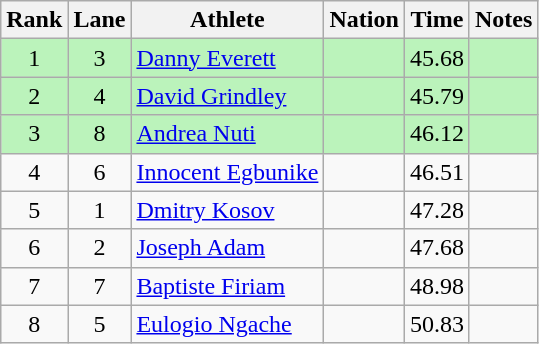<table class="wikitable sortable" style="text-align:center">
<tr>
<th>Rank</th>
<th>Lane</th>
<th>Athlete</th>
<th>Nation</th>
<th>Time</th>
<th>Notes</th>
</tr>
<tr style="background:#bbf3bb;">
<td>1</td>
<td>3</td>
<td align=left><a href='#'>Danny Everett</a></td>
<td align=left></td>
<td>45.68</td>
<td></td>
</tr>
<tr style="background:#bbf3bb;">
<td>2</td>
<td>4</td>
<td align=left><a href='#'>David Grindley</a></td>
<td align=left></td>
<td>45.79</td>
<td></td>
</tr>
<tr style="background:#bbf3bb;">
<td>3</td>
<td>8</td>
<td align=left><a href='#'>Andrea Nuti</a></td>
<td align=left></td>
<td>46.12</td>
<td></td>
</tr>
<tr>
<td>4</td>
<td>6</td>
<td align=left><a href='#'>Innocent Egbunike</a></td>
<td align=left></td>
<td>46.51</td>
<td></td>
</tr>
<tr>
<td>5</td>
<td>1</td>
<td align=left><a href='#'>Dmitry Kosov</a></td>
<td align=left></td>
<td>47.28</td>
<td></td>
</tr>
<tr>
<td>6</td>
<td>2</td>
<td align=left><a href='#'>Joseph Adam</a></td>
<td align=left></td>
<td>47.68</td>
<td></td>
</tr>
<tr>
<td>7</td>
<td>7</td>
<td align=left><a href='#'>Baptiste Firiam</a></td>
<td align=left></td>
<td>48.98</td>
<td></td>
</tr>
<tr>
<td>8</td>
<td>5</td>
<td align=left><a href='#'>Eulogio Ngache</a></td>
<td align=left></td>
<td>50.83</td>
<td></td>
</tr>
</table>
